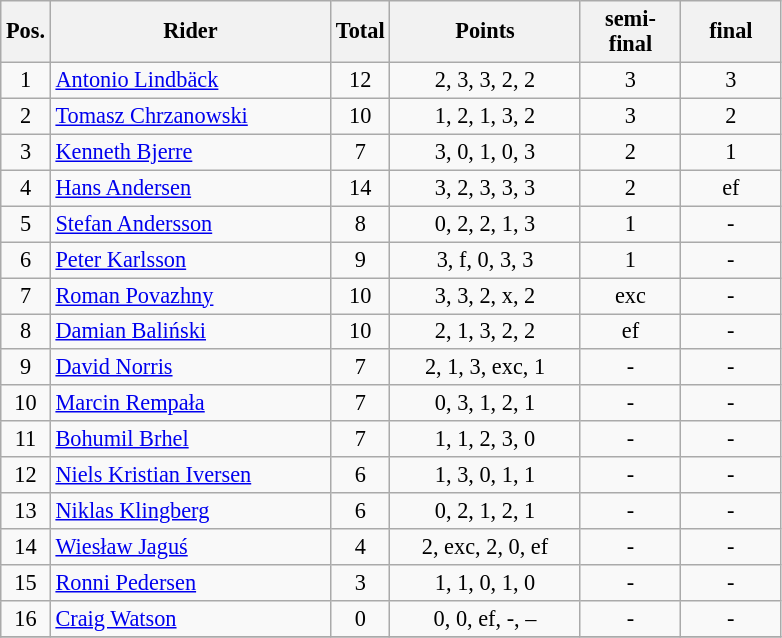<table class=wikitable style="font-size:93%; text-align:center;">
<tr>
<th width=25px>Pos.</th>
<th width=180px>Rider</th>
<th width=20px>Total</th>
<th width=120px>Points</th>
<th width=60px>semi-final</th>
<th width=60px>final</th>
</tr>
<tr>
<td>1</td>
<td style="text-align:left;"> <a href='#'>Antonio Lindbäck</a></td>
<td>12</td>
<td>2, 3, 3, 2, 2</td>
<td>3</td>
<td>3</td>
</tr>
<tr>
<td>2</td>
<td style="text-align:left;"> <a href='#'>Tomasz Chrzanowski</a></td>
<td>10</td>
<td>1, 2, 1, 3, 2</td>
<td>3</td>
<td>2</td>
</tr>
<tr>
<td>3</td>
<td style="text-align:left;"> <a href='#'>Kenneth Bjerre</a></td>
<td>7</td>
<td>3, 0, 1, 0, 3</td>
<td>2</td>
<td>1</td>
</tr>
<tr>
<td>4</td>
<td style="text-align:left;"> <a href='#'>Hans Andersen</a></td>
<td>14</td>
<td>3, 2, 3, 3, 3</td>
<td>2</td>
<td>ef</td>
</tr>
<tr>
<td>5</td>
<td style="text-align:left;"> <a href='#'>Stefan Andersson</a></td>
<td>8</td>
<td>0, 2, 2, 1, 3</td>
<td>1</td>
<td>-</td>
</tr>
<tr>
<td>6</td>
<td style="text-align:left;"> <a href='#'>Peter Karlsson</a></td>
<td>9</td>
<td>3, f, 0, 3, 3</td>
<td>1</td>
<td>-</td>
</tr>
<tr>
<td>7</td>
<td style="text-align:left;"> <a href='#'>Roman Povazhny</a></td>
<td>10</td>
<td>3, 3, 2, x, 2</td>
<td>exc</td>
<td>-</td>
</tr>
<tr>
<td>8</td>
<td style="text-align:left;"> <a href='#'>Damian Baliński</a></td>
<td>10</td>
<td>2, 1, 3, 2, 2</td>
<td>ef</td>
<td>-</td>
</tr>
<tr>
<td>9</td>
<td style="text-align:left;"> <a href='#'>David Norris</a></td>
<td>7</td>
<td>2, 1, 3, exc, 1</td>
<td>-</td>
<td>-</td>
</tr>
<tr>
<td>10</td>
<td style="text-align:left;"> <a href='#'>Marcin Rempała</a></td>
<td>7</td>
<td>0, 3, 1, 2, 1</td>
<td>-</td>
<td>-</td>
</tr>
<tr>
<td>11</td>
<td style="text-align:left;"> <a href='#'>Bohumil Brhel</a></td>
<td>7</td>
<td>1, 1, 2, 3, 0</td>
<td>-</td>
<td>-</td>
</tr>
<tr>
<td>12</td>
<td style="text-align:left;"> <a href='#'>Niels Kristian Iversen</a></td>
<td>6</td>
<td>1, 3, 0, 1, 1</td>
<td>-</td>
<td>-</td>
</tr>
<tr>
<td>13</td>
<td style="text-align:left;"> <a href='#'>Niklas Klingberg</a></td>
<td>6</td>
<td>0, 2, 1, 2, 1</td>
<td>-</td>
<td>-</td>
</tr>
<tr>
<td>14</td>
<td style="text-align:left;"> <a href='#'>Wiesław Jaguś</a></td>
<td>4</td>
<td>2, exc, 2, 0, ef</td>
<td>-</td>
<td>-</td>
</tr>
<tr>
<td>15</td>
<td style="text-align:left;"> <a href='#'>Ronni Pedersen</a></td>
<td>3</td>
<td>1, 1, 0, 1, 0</td>
<td>-</td>
<td>-</td>
</tr>
<tr>
<td>16</td>
<td style="text-align:left;"> <a href='#'>Craig Watson</a></td>
<td>0</td>
<td>0, 0, ef, -, –</td>
<td>-</td>
<td>-</td>
</tr>
<tr>
</tr>
</table>
